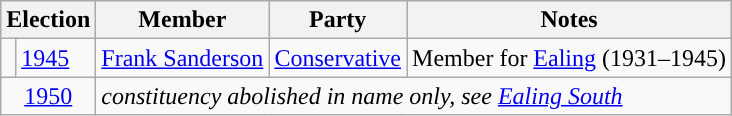<table class="wikitable">
<tr>
<th colspan="2">Election</th>
<th>Member</th>
<th>Party</th>
<th>Notes</th>
</tr>
<tr>
<td style="color:inherit;background-color: "></td>
<td><a href='#'>1945</a></td>
<td><a href='#'>Frank Sanderson</a></td>
<td><a href='#'>Conservative</a></td>
<td>Member for <a href='#'>Ealing</a> (1931–1945)</td>
</tr>
<tr>
<td colspan="2" align="center"><a href='#'>1950</a></td>
<td colspan="3"><em>constituency abolished in name only, see <a href='#'>Ealing South</a></em></td>
</tr>
</table>
